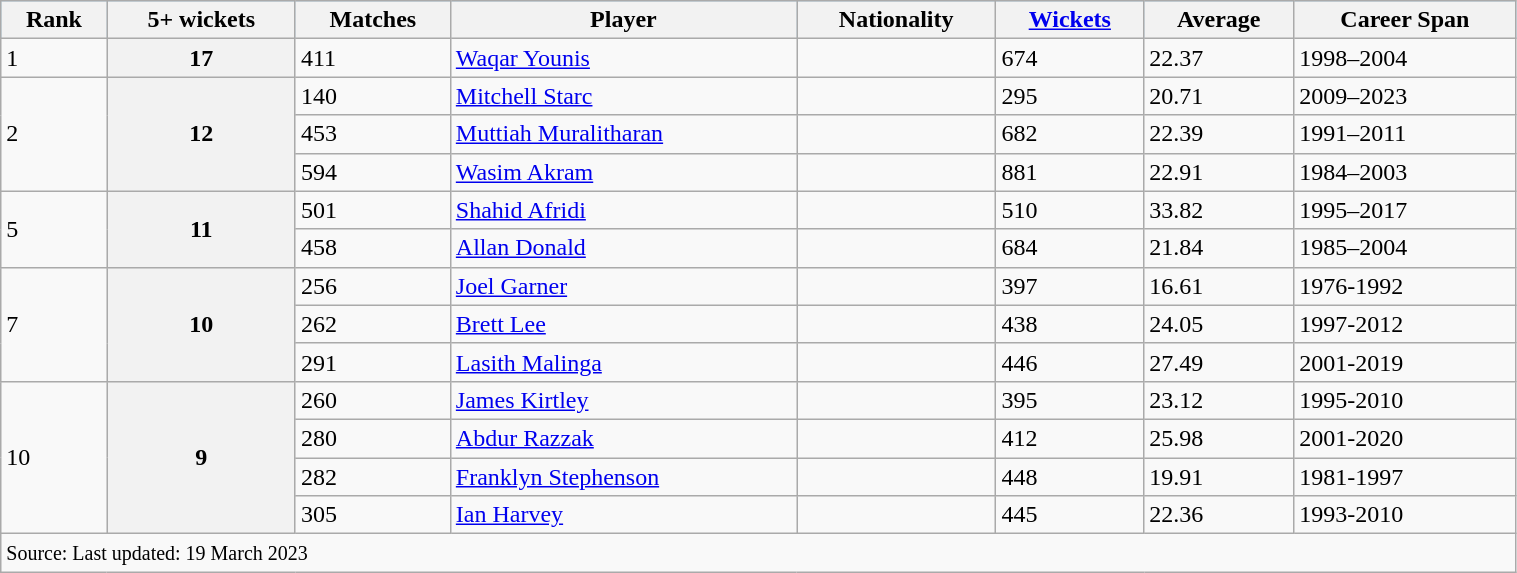<table class="wikitable" width=80%>
<tr bgcolor=#87cefa>
<th>Rank</th>
<th>5+ wickets</th>
<th>Matches</th>
<th>Player</th>
<th>Nationality</th>
<th><a href='#'>Wickets</a></th>
<th>Average</th>
<th>Career Span</th>
</tr>
<tr>
<td>1</td>
<th>17</th>
<td>411</td>
<td><a href='#'>Waqar Younis</a></td>
<td></td>
<td>674</td>
<td>22.37</td>
<td>1998–2004</td>
</tr>
<tr>
<td rowspan=3>2</td>
<th rowspan=3>12</th>
<td>140</td>
<td><a href='#'>Mitchell Starc</a></td>
<td></td>
<td>295</td>
<td>20.71</td>
<td>2009–2023</td>
</tr>
<tr>
<td>453</td>
<td><a href='#'>Muttiah Muralitharan</a></td>
<td></td>
<td>682</td>
<td>22.39</td>
<td>1991–2011</td>
</tr>
<tr>
<td>594</td>
<td><a href='#'>Wasim Akram</a></td>
<td></td>
<td>881</td>
<td>22.91</td>
<td>1984–2003</td>
</tr>
<tr>
<td rowspan=2>5</td>
<th rowspan=2>11</th>
<td>501</td>
<td><a href='#'>Shahid Afridi</a></td>
<td></td>
<td>510</td>
<td>33.82</td>
<td>1995–2017</td>
</tr>
<tr>
<td>458</td>
<td><a href='#'>Allan Donald</a></td>
<td></td>
<td>684</td>
<td>21.84</td>
<td>1985–2004</td>
</tr>
<tr>
<td rowspan=3>7</td>
<th rowspan=3>10</th>
<td>256</td>
<td><a href='#'>Joel Garner</a></td>
<td></td>
<td>397</td>
<td>16.61</td>
<td>1976-1992</td>
</tr>
<tr>
<td>262</td>
<td><a href='#'>Brett Lee</a></td>
<td></td>
<td>438</td>
<td>24.05</td>
<td>1997-2012</td>
</tr>
<tr>
<td>291</td>
<td><a href='#'>Lasith Malinga</a></td>
<td></td>
<td>446</td>
<td>27.49</td>
<td>2001-2019</td>
</tr>
<tr>
<td rowspan=4>10</td>
<th rowspan=4>9</th>
<td>260</td>
<td><a href='#'>James Kirtley</a></td>
<td></td>
<td>395</td>
<td>23.12</td>
<td>1995-2010</td>
</tr>
<tr>
<td>280</td>
<td><a href='#'>Abdur Razzak</a></td>
<td></td>
<td>412</td>
<td>25.98</td>
<td>2001-2020</td>
</tr>
<tr>
<td>282</td>
<td><a href='#'>Franklyn Stephenson</a></td>
<td></td>
<td>448</td>
<td>19.91</td>
<td>1981-1997</td>
</tr>
<tr>
<td>305</td>
<td><a href='#'>Ian Harvey</a></td>
<td></td>
<td>445</td>
<td>22.36</td>
<td>1993-2010</td>
</tr>
<tr>
<td colspan="8"><small>Source:  Last updated: 19 March 2023</small></td>
</tr>
</table>
